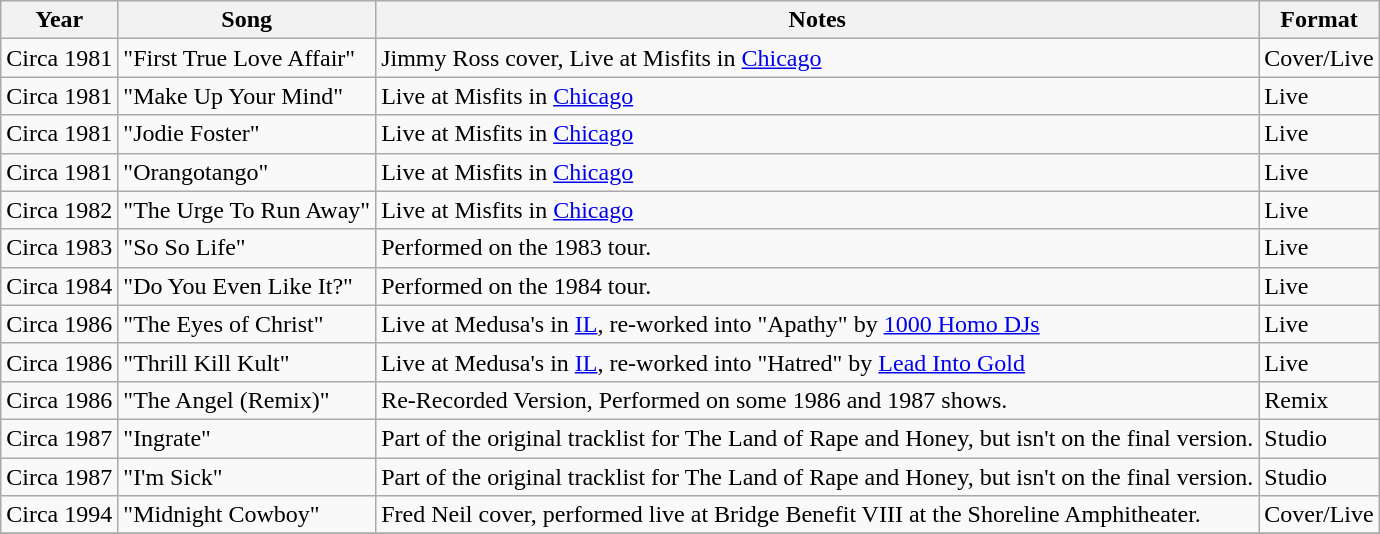<table class="wikitable">
<tr>
<th>Year</th>
<th>Song</th>
<th>Notes</th>
<th>Format</th>
</tr>
<tr>
<td>Circa 1981</td>
<td>"First True Love Affair"</td>
<td>Jimmy Ross cover, Live at Misfits in <a href='#'>Chicago</a></td>
<td>Cover/Live</td>
</tr>
<tr>
<td>Circa 1981</td>
<td>"Make Up Your Mind"</td>
<td>Live at Misfits in <a href='#'>Chicago</a></td>
<td>Live</td>
</tr>
<tr>
<td>Circa 1981</td>
<td>"Jodie Foster"</td>
<td>Live at Misfits in <a href='#'>Chicago</a></td>
<td>Live</td>
</tr>
<tr>
<td>Circa 1981</td>
<td>"Orangotango"</td>
<td>Live at Misfits in <a href='#'>Chicago</a></td>
<td>Live</td>
</tr>
<tr>
<td>Circa 1982</td>
<td>"The Urge To Run Away"</td>
<td>Live at Misfits in <a href='#'>Chicago</a></td>
<td>Live</td>
</tr>
<tr>
<td>Circa 1983</td>
<td>"So So Life"</td>
<td>Performed on the 1983 tour.</td>
<td>Live</td>
</tr>
<tr>
<td>Circa 1984</td>
<td>"Do You Even Like It?"</td>
<td>Performed on the 1984 tour.</td>
<td>Live</td>
</tr>
<tr>
<td>Circa 1986</td>
<td>"The Eyes of Christ"</td>
<td>Live at Medusa's in <a href='#'>IL</a>, re-worked into "Apathy" by <a href='#'>1000 Homo DJs</a></td>
<td>Live</td>
</tr>
<tr>
<td>Circa 1986</td>
<td>"Thrill Kill Kult"</td>
<td>Live at Medusa's in <a href='#'>IL</a>, re-worked into "Hatred" by <a href='#'>Lead Into Gold</a></td>
<td>Live</td>
</tr>
<tr>
<td>Circa 1986</td>
<td>"The Angel (Remix)"</td>
<td>Re-Recorded Version, Performed on some 1986 and 1987 shows.</td>
<td>Remix</td>
</tr>
<tr>
<td>Circa 1987</td>
<td>"Ingrate"</td>
<td>Part of the original tracklist for The Land of Rape and Honey, but isn't on the final version.</td>
<td>Studio</td>
</tr>
<tr>
<td>Circa 1987</td>
<td>"I'm Sick"</td>
<td>Part of the original tracklist for The Land of Rape and Honey, but isn't on the final version.</td>
<td>Studio</td>
</tr>
<tr>
<td>Circa 1994</td>
<td>"Midnight Cowboy"</td>
<td>Fred Neil cover, performed live at Bridge Benefit VIII at the Shoreline Amphitheater.</td>
<td>Cover/Live</td>
</tr>
<tr>
</tr>
</table>
